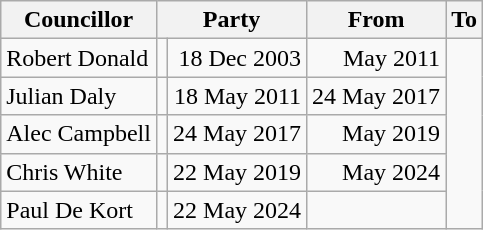<table class=wikitable>
<tr>
<th>Councillor</th>
<th colspan=2>Party</th>
<th>From</th>
<th>To</th>
</tr>
<tr>
<td>Robert Donald</td>
<td></td>
<td align=right>18 Dec 2003</td>
<td align=right>May 2011</td>
</tr>
<tr>
<td>Julian Daly</td>
<td></td>
<td align=right>18 May 2011</td>
<td align=right>24 May 2017</td>
</tr>
<tr>
<td>Alec Campbell</td>
<td></td>
<td align=right>24 May 2017</td>
<td align=right>May 2019</td>
</tr>
<tr>
<td>Chris White</td>
<td></td>
<td align=right>22 May 2019</td>
<td align=right>May 2024</td>
</tr>
<tr>
<td>Paul De Kort</td>
<td></td>
<td align=right>22 May 2024</td>
<td align=right></td>
</tr>
</table>
